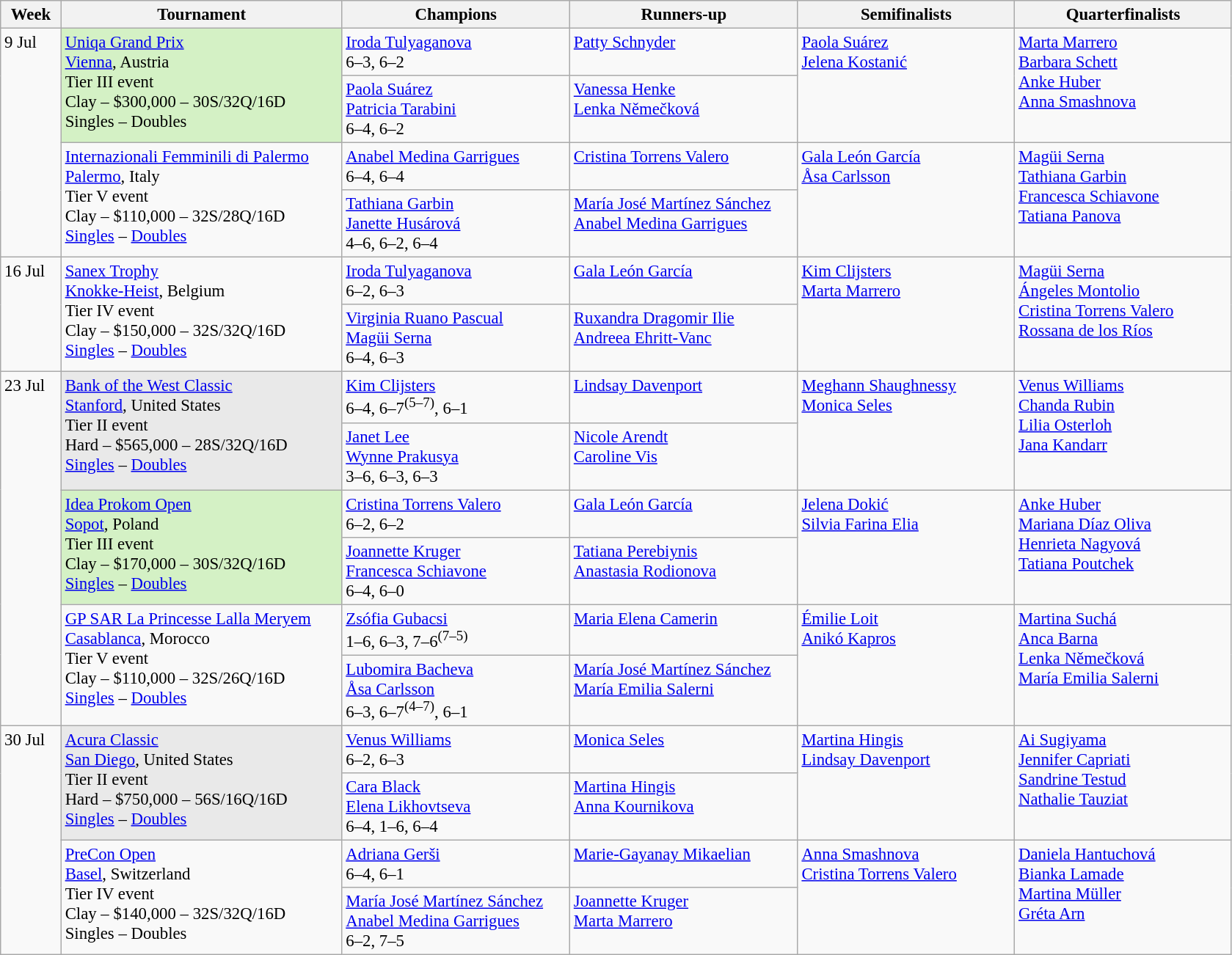<table class=wikitable style=font-size:95%>
<tr>
<th style="width:48px;">Week</th>
<th style="width:248px;">Tournament</th>
<th style="width:200px;">Champions</th>
<th style="width:200px;">Runners-up</th>
<th style="width:190px;">Semifinalists</th>
<th style="width:190px;">Quarterfinalists</th>
</tr>
<tr valign="top">
<td rowspan=4>9 Jul</td>
<td rowspan=2 bgcolor=#D4F1C5><a href='#'>Uniqa Grand Prix</a><br> <a href='#'>Vienna</a>, Austria <br>Tier III event<br>Clay – $300,000 – 30S/32Q/16D<br>Singles – Doubles</td>
<td> <a href='#'>Iroda Tulyaganova</a>  <br> 6–3, 6–2</td>
<td> <a href='#'>Patty Schnyder</a></td>
<td rowspan=2> <a href='#'>Paola Suárez</a><br> <a href='#'>Jelena Kostanić</a></td>
<td rowspan=2> <a href='#'>Marta Marrero</a>  <br>  <a href='#'>Barbara Schett</a> <br> <a href='#'>Anke Huber</a><br>   <a href='#'>Anna Smashnova</a></td>
</tr>
<tr valign="top">
<td> <a href='#'>Paola Suárez</a> <br>  <a href='#'>Patricia Tarabini</a> <br>6–4, 6–2</td>
<td> <a href='#'>Vanessa Henke</a> <br>  <a href='#'>Lenka Němečková</a></td>
</tr>
<tr valign="top">
<td rowspan=2><a href='#'>Internazionali Femminili di Palermo</a><br> <a href='#'>Palermo</a>, Italy <br>Tier V event<br>Clay – $110,000 – 32S/28Q/16D<br><a href='#'>Singles</a> – <a href='#'>Doubles</a></td>
<td> <a href='#'>Anabel Medina Garrigues</a>  <br> 6–4, 6–4</td>
<td> <a href='#'>Cristina Torrens Valero</a></td>
<td rowspan=2> <a href='#'>Gala León García</a><br> <a href='#'>Åsa Carlsson</a></td>
<td rowspan=2> <a href='#'>Magüi Serna</a>  <br>  <a href='#'>Tathiana Garbin</a> <br> <a href='#'>Francesca Schiavone</a><br>   <a href='#'>Tatiana Panova</a></td>
</tr>
<tr valign="top">
<td> <a href='#'>Tathiana Garbin</a> <br>  <a href='#'>Janette Husárová</a> <br>4–6, 6–2, 6–4</td>
<td> <a href='#'>María José Martínez Sánchez</a> <br>  <a href='#'>Anabel Medina Garrigues</a></td>
</tr>
<tr valign="top">
<td rowspan=2>16 Jul</td>
<td rowspan=2><a href='#'>Sanex Trophy</a><br> <a href='#'>Knokke-Heist</a>, Belgium <br>Tier IV event<br>Clay – $150,000 – 32S/32Q/16D<br><a href='#'>Singles</a> – <a href='#'>Doubles</a></td>
<td> <a href='#'>Iroda Tulyaganova</a>  <br> 6–2, 6–3</td>
<td> <a href='#'>Gala León García</a></td>
<td rowspan=2> <a href='#'>Kim Clijsters</a><br> <a href='#'>Marta Marrero</a></td>
<td rowspan=2> <a href='#'>Magüi Serna</a>  <br>  <a href='#'>Ángeles Montolio</a> <br> <a href='#'>Cristina Torrens Valero</a><br>   <a href='#'>Rossana de los Ríos</a></td>
</tr>
<tr valign="top">
<td> <a href='#'>Virginia Ruano Pascual</a> <br>  <a href='#'>Magüi Serna</a><br>6–4, 6–3</td>
<td> <a href='#'>Ruxandra Dragomir Ilie</a> <br>  <a href='#'>Andreea Ehritt-Vanc</a></td>
</tr>
<tr valign="top">
<td rowspan=6>23 Jul</td>
<td rowspan=2 style="background:#e9e9e9;"><a href='#'>Bank of the West Classic</a><br> <a href='#'>Stanford</a>, United States <br>Tier II event<br>Hard – $565,000 – 28S/32Q/16D<br><a href='#'>Singles</a> – <a href='#'>Doubles</a></td>
<td> <a href='#'>Kim Clijsters</a>  <br> 6–4, 6–7<sup>(5–7)</sup>, 6–1</td>
<td> <a href='#'>Lindsay Davenport</a></td>
<td rowspan=2> <a href='#'>Meghann Shaughnessy</a><br> <a href='#'>Monica Seles</a></td>
<td rowspan=2> <a href='#'>Venus Williams</a>  <br>  <a href='#'>Chanda Rubin</a> <br> <a href='#'>Lilia Osterloh</a><br>   <a href='#'>Jana Kandarr</a></td>
</tr>
<tr valign="top">
<td> <a href='#'>Janet Lee</a> <br>  <a href='#'>Wynne Prakusya</a> <br>3–6, 6–3, 6–3</td>
<td> <a href='#'>Nicole Arendt</a> <br>  <a href='#'>Caroline Vis</a></td>
</tr>
<tr valign="top">
<td rowspan=2 bgcolor=#D4F1C5><a href='#'>Idea Prokom Open</a><br> <a href='#'>Sopot</a>, Poland <br>Tier III event<br>Clay – $170,000 – 30S/32Q/16D<br><a href='#'>Singles</a> – <a href='#'>Doubles</a></td>
<td> <a href='#'>Cristina Torrens Valero</a>  <br> 6–2, 6–2</td>
<td> <a href='#'>Gala León García</a></td>
<td rowspan=2> <a href='#'>Jelena Dokić</a><br> <a href='#'>Silvia Farina Elia</a></td>
<td rowspan=2> <a href='#'>Anke Huber</a>  <br>  <a href='#'>Mariana Díaz Oliva</a> <br> <a href='#'>Henrieta Nagyová</a><br>   <a href='#'>Tatiana Poutchek</a></td>
</tr>
<tr valign="top">
<td> <a href='#'>Joannette Kruger</a> <br>  <a href='#'>Francesca Schiavone</a> <br>6–4, 6–0</td>
<td> <a href='#'>Tatiana Perebiynis</a> <br>  <a href='#'>Anastasia Rodionova</a></td>
</tr>
<tr valign="top">
<td rowspan=2><a href='#'>GP SAR La Princesse Lalla Meryem</a><br> <a href='#'>Casablanca</a>, Morocco <br>Tier V event<br>Clay – $110,000 – 32S/26Q/16D<br><a href='#'>Singles</a> – <a href='#'>Doubles</a></td>
<td> <a href='#'>Zsófia Gubacsi</a>  <br> 1–6, 6–3, 7–6<sup>(7–5)</sup></td>
<td> <a href='#'>Maria Elena Camerin</a></td>
<td rowspan=2> <a href='#'>Émilie Loit</a><br> <a href='#'>Anikó Kapros</a></td>
<td rowspan=2> <a href='#'>Martina Suchá</a>  <br>  <a href='#'>Anca Barna</a> <br> <a href='#'>Lenka Němečková</a><br>   <a href='#'>María Emilia Salerni</a></td>
</tr>
<tr valign="top">
<td> <a href='#'>Lubomira Bacheva</a> <br>  <a href='#'>Åsa Carlsson</a> <br>6–3, 6–7<sup>(4–7)</sup>, 6–1</td>
<td> <a href='#'>María José Martínez Sánchez</a> <br>  <a href='#'>María Emilia Salerni</a></td>
</tr>
<tr valign="top">
<td rowspan=4>30 Jul</td>
<td rowspan=2 style="background:#e9e9e9;"><a href='#'>Acura Classic</a><br> <a href='#'>San Diego</a>, United States <br>Tier II event<br>Hard – $750,000 – 56S/16Q/16D<br><a href='#'>Singles</a> – <a href='#'>Doubles</a></td>
<td> <a href='#'>Venus Williams</a>  <br> 6–2, 6–3</td>
<td> <a href='#'>Monica Seles</a></td>
<td rowspan=2> <a href='#'>Martina Hingis</a><br> <a href='#'>Lindsay Davenport</a></td>
<td rowspan=2> <a href='#'>Ai Sugiyama</a>  <br>  <a href='#'>Jennifer Capriati</a> <br> <a href='#'>Sandrine Testud</a><br>   <a href='#'>Nathalie Tauziat</a></td>
</tr>
<tr valign="top">
<td> <a href='#'>Cara Black</a> <br>  <a href='#'>Elena Likhovtseva</a> <br>6–4, 1–6, 6–4</td>
<td> <a href='#'>Martina Hingis</a> <br>  <a href='#'>Anna Kournikova</a></td>
</tr>
<tr valign="top">
<td rowspan=2><a href='#'>PreCon Open</a><br> <a href='#'>Basel</a>, Switzerland <br>Tier IV event<br>Clay – $140,000 – 32S/32Q/16D<br>Singles – Doubles</td>
<td> <a href='#'>Adriana Gerši</a>  <br> 6–4, 6–1</td>
<td> <a href='#'>Marie-Gayanay Mikaelian</a></td>
<td rowspan=2> <a href='#'>Anna Smashnova</a><br> <a href='#'>Cristina Torrens Valero</a></td>
<td rowspan=2> <a href='#'>Daniela Hantuchová</a>  <br>  <a href='#'>Bianka Lamade</a> <br> <a href='#'>Martina Müller</a><br>   <a href='#'>Gréta Arn</a></td>
</tr>
<tr valign="top">
<td> <a href='#'>María José Martínez Sánchez</a> <br>  <a href='#'>Anabel Medina Garrigues</a> <br>6–2, 7–5</td>
<td> <a href='#'>Joannette Kruger</a> <br>  <a href='#'>Marta Marrero</a></td>
</tr>
</table>
